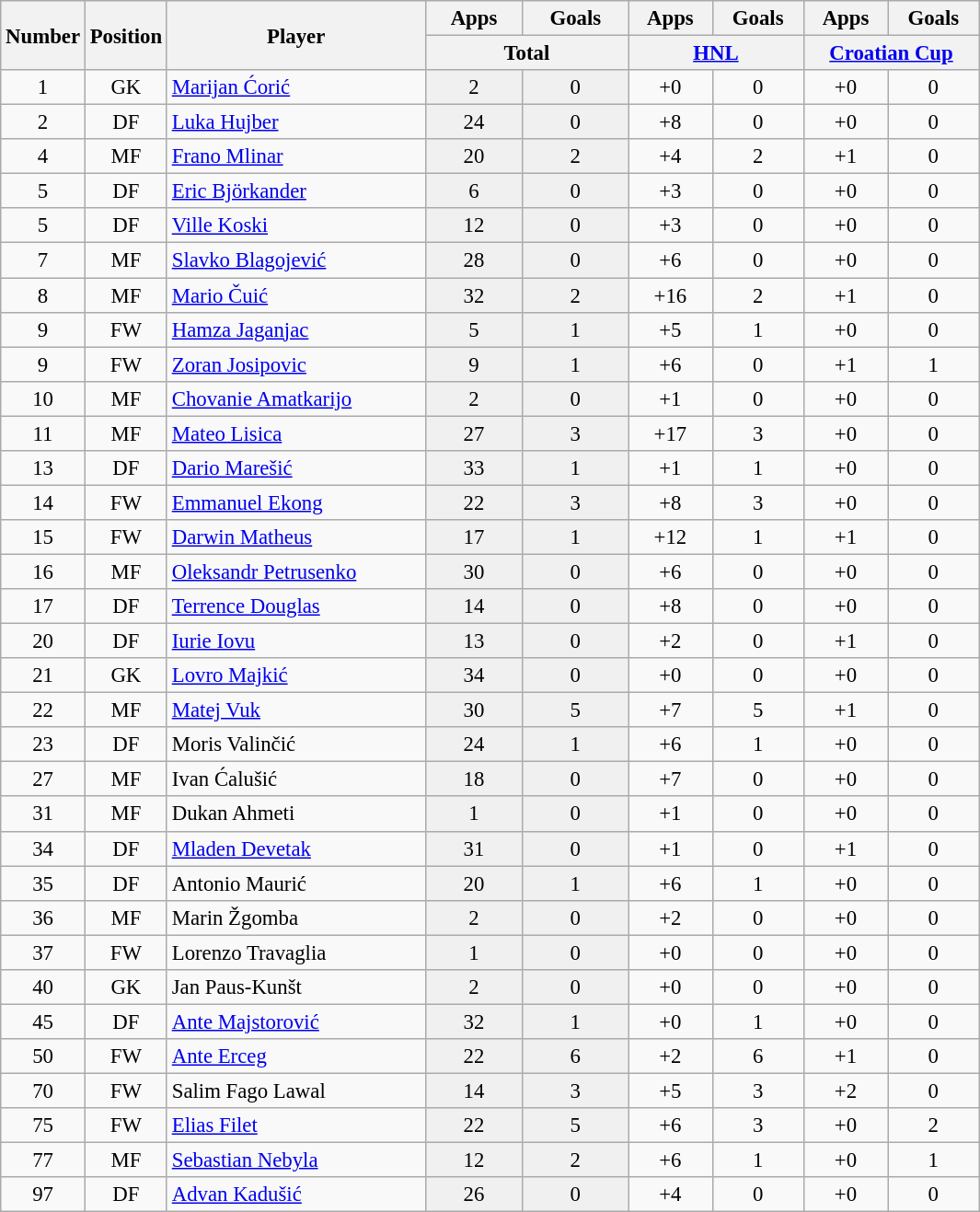<table class="wikitable sortable" style="font-size: 95%; text-align: center;">
<tr>
<th width=40 rowspan="2" align="center">Number</th>
<th width=40 rowspan="2" align="center">Position</th>
<th width=180 rowspan="2" align="center">Player</th>
<th>Apps</th>
<th>Goals</th>
<th>Apps</th>
<th>Goals</th>
<th>Apps</th>
<th>Goals</th>
</tr>
<tr>
<th class="unsortable" width=140 colspan="2" align="center">Total</th>
<th class="unsortable" width=120 colspan="2" align="center"><a href='#'>HNL</a></th>
<th class="unsortable" width=120 colspan="2" align="center"><a href='#'>Croatian Cup</a></th>
</tr>
<tr>
<td>1</td>
<td>GK</td>
<td style="text-align:left;"> <a href='#'>Marijan Ćorić</a></td>
<td style="background: #F0F0F0">2</td>
<td style="background: #F0F0F0">0</td>
<td>+0</td>
<td>0</td>
<td>+0</td>
<td>0</td>
</tr>
<tr>
<td>2</td>
<td>DF</td>
<td style="text-align:left;"> <a href='#'>Luka Hujber</a></td>
<td style="background: #F0F0F0">24</td>
<td style="background: #F0F0F0">0</td>
<td>+8</td>
<td>0</td>
<td>+0</td>
<td>0</td>
</tr>
<tr>
<td>4</td>
<td>MF</td>
<td style="text-align:left;"> <a href='#'>Frano Mlinar</a></td>
<td style="background: #F0F0F0">20</td>
<td style="background: #F0F0F0">2</td>
<td>+4</td>
<td>2</td>
<td>+1</td>
<td>0</td>
</tr>
<tr>
<td>5</td>
<td>DF</td>
<td style="text-align:left;"> <a href='#'>Eric Björkander</a></td>
<td style="background: #F0F0F0">6</td>
<td style="background: #F0F0F0">0</td>
<td>+3</td>
<td>0</td>
<td>+0</td>
<td>0</td>
</tr>
<tr>
<td>5</td>
<td>DF</td>
<td style="text-align:left;"> <a href='#'>Ville Koski</a></td>
<td style="background: #F0F0F0">12</td>
<td style="background: #F0F0F0">0</td>
<td>+3</td>
<td>0</td>
<td>+0</td>
<td>0</td>
</tr>
<tr>
<td>7</td>
<td>MF</td>
<td style="text-align:left;"> <a href='#'>Slavko Blagojević</a></td>
<td style="background: #F0F0F0">28</td>
<td style="background: #F0F0F0">0</td>
<td>+6</td>
<td>0</td>
<td>+0</td>
<td>0</td>
</tr>
<tr>
<td>8</td>
<td>MF</td>
<td style="text-align:left;"> <a href='#'>Mario Čuić</a></td>
<td style="background: #F0F0F0">32</td>
<td style="background: #F0F0F0">2</td>
<td>+16</td>
<td>2</td>
<td>+1</td>
<td>0</td>
</tr>
<tr>
<td>9</td>
<td>FW</td>
<td style="text-align:left;"> <a href='#'>Hamza Jaganjac</a></td>
<td style="background: #F0F0F0">5</td>
<td style="background: #F0F0F0">1</td>
<td>+5</td>
<td>1</td>
<td>+0</td>
<td>0</td>
</tr>
<tr>
<td>9</td>
<td>FW</td>
<td style="text-align:left;"> <a href='#'>Zoran Josipovic</a></td>
<td style="background: #F0F0F0">9</td>
<td style="background: #F0F0F0">1</td>
<td>+6</td>
<td>0</td>
<td>+1</td>
<td>1</td>
</tr>
<tr>
<td>10</td>
<td>MF</td>
<td style="text-align:left;"> <a href='#'>Chovanie Amatkarijo</a></td>
<td style="background: #F0F0F0">2</td>
<td style="background: #F0F0F0">0</td>
<td>+1</td>
<td>0</td>
<td>+0</td>
<td>0</td>
</tr>
<tr>
<td>11</td>
<td>MF</td>
<td style="text-align:left;"> <a href='#'>Mateo Lisica</a></td>
<td style="background: #F0F0F0">27</td>
<td style="background: #F0F0F0">3</td>
<td>+17</td>
<td>3</td>
<td>+0</td>
<td>0</td>
</tr>
<tr>
<td>13</td>
<td>DF</td>
<td style="text-align:left;"> <a href='#'>Dario Marešić</a></td>
<td style="background: #F0F0F0">33</td>
<td style="background: #F0F0F0">1</td>
<td>+1</td>
<td>1</td>
<td>+0</td>
<td>0</td>
</tr>
<tr>
<td>14</td>
<td>FW</td>
<td style="text-align:left;"> <a href='#'>Emmanuel Ekong</a></td>
<td style="background: #F0F0F0">22</td>
<td style="background: #F0F0F0">3</td>
<td>+8</td>
<td>3</td>
<td>+0</td>
<td>0</td>
</tr>
<tr>
<td>15</td>
<td>FW</td>
<td style="text-align:left;"> <a href='#'>Darwin Matheus</a></td>
<td style="background: #F0F0F0">17</td>
<td style="background: #F0F0F0">1</td>
<td>+12</td>
<td>1</td>
<td>+1</td>
<td>0</td>
</tr>
<tr>
<td>16</td>
<td>MF</td>
<td style="text-align:left;"> <a href='#'>Oleksandr Petrusenko</a></td>
<td style="background: #F0F0F0">30</td>
<td style="background: #F0F0F0">0</td>
<td>+6</td>
<td>0</td>
<td>+0</td>
<td>0</td>
</tr>
<tr>
<td>17</td>
<td>DF</td>
<td style="text-align:left;"> <a href='#'>Terrence Douglas</a></td>
<td style="background: #F0F0F0">14</td>
<td style="background: #F0F0F0">0</td>
<td>+8</td>
<td>0</td>
<td>+0</td>
<td>0</td>
</tr>
<tr>
<td>20</td>
<td>DF</td>
<td style="text-align:left;"> <a href='#'>Iurie Iovu</a></td>
<td style="background: #F0F0F0">13</td>
<td style="background: #F0F0F0">0</td>
<td>+2</td>
<td>0</td>
<td>+1</td>
<td>0</td>
</tr>
<tr>
<td>21</td>
<td>GK</td>
<td style="text-align:left;"> <a href='#'>Lovro Majkić</a></td>
<td style="background: #F0F0F0">34</td>
<td style="background: #F0F0F0">0</td>
<td>+0</td>
<td>0</td>
<td>+0</td>
<td>0</td>
</tr>
<tr>
<td>22</td>
<td>MF</td>
<td style="text-align:left;"> <a href='#'>Matej Vuk</a></td>
<td style="background: #F0F0F0">30</td>
<td style="background: #F0F0F0">5</td>
<td>+7</td>
<td>5</td>
<td>+1</td>
<td>0</td>
</tr>
<tr>
<td>23</td>
<td>DF</td>
<td style="text-align:left;"> Moris Valinčić</td>
<td style="background: #F0F0F0">24</td>
<td style="background: #F0F0F0">1</td>
<td>+6</td>
<td>1</td>
<td>+0</td>
<td>0</td>
</tr>
<tr>
<td>27</td>
<td>MF</td>
<td style="text-align:left;"> Ivan Ćalušić</td>
<td style="background: #F0F0F0">18</td>
<td style="background: #F0F0F0">0</td>
<td>+7</td>
<td>0</td>
<td>+0</td>
<td>0</td>
</tr>
<tr>
<td>31</td>
<td>MF</td>
<td style="text-align:left;"> Dukan Ahmeti</td>
<td style="background: #F0F0F0">1</td>
<td style="background: #F0F0F0">0</td>
<td>+1</td>
<td>0</td>
<td>+0</td>
<td>0</td>
</tr>
<tr>
<td>34</td>
<td>DF</td>
<td style="text-align:left;"> <a href='#'>Mladen Devetak</a></td>
<td style="background: #F0F0F0">31</td>
<td style="background: #F0F0F0">0</td>
<td>+1</td>
<td>0</td>
<td>+1</td>
<td>0</td>
</tr>
<tr>
<td>35</td>
<td>DF</td>
<td style="text-align:left;"> Antonio Maurić</td>
<td style="background: #F0F0F0">20</td>
<td style="background: #F0F0F0">1</td>
<td>+6</td>
<td>1</td>
<td>+0</td>
<td>0</td>
</tr>
<tr>
<td>36</td>
<td>MF</td>
<td style="text-align:left;"> Marin Žgomba</td>
<td style="background: #F0F0F0">2</td>
<td style="background: #F0F0F0">0</td>
<td>+2</td>
<td>0</td>
<td>+0</td>
<td>0</td>
</tr>
<tr>
<td>37</td>
<td>FW</td>
<td style="text-align:left;"> Lorenzo Travaglia</td>
<td style="background: #F0F0F0">1</td>
<td style="background: #F0F0F0">0</td>
<td>+0</td>
<td>0</td>
<td>+0</td>
<td>0</td>
</tr>
<tr>
<td>40</td>
<td>GK</td>
<td style="text-align:left;"> Jan Paus-Kunšt</td>
<td style="background: #F0F0F0">2</td>
<td style="background: #F0F0F0">0</td>
<td>+0</td>
<td>0</td>
<td>+0</td>
<td>0</td>
</tr>
<tr>
<td>45</td>
<td>DF</td>
<td style="text-align:left;"> <a href='#'>Ante Majstorović</a></td>
<td style="background: #F0F0F0">32</td>
<td style="background: #F0F0F0">1</td>
<td>+0</td>
<td>1</td>
<td>+0</td>
<td>0</td>
</tr>
<tr>
<td>50</td>
<td>FW</td>
<td style="text-align:left;"> <a href='#'>Ante Erceg</a></td>
<td style="background: #F0F0F0">22</td>
<td style="background: #F0F0F0">6</td>
<td>+2</td>
<td>6</td>
<td>+1</td>
<td>0</td>
</tr>
<tr>
<td>70</td>
<td>FW</td>
<td style="text-align:left;"> Salim Fago Lawal</td>
<td style="background: #F0F0F0">14</td>
<td style="background: #F0F0F0">3</td>
<td>+5</td>
<td>3</td>
<td>+2</td>
<td>0</td>
</tr>
<tr>
<td>75</td>
<td>FW</td>
<td style="text-align:left;"> <a href='#'>Elias Filet</a></td>
<td style="background: #F0F0F0">22</td>
<td style="background: #F0F0F0">5</td>
<td>+6</td>
<td>3</td>
<td>+0</td>
<td>2</td>
</tr>
<tr>
<td>77</td>
<td>MF</td>
<td style="text-align:left;"> <a href='#'>Sebastian Nebyla</a></td>
<td style="background: #F0F0F0">12</td>
<td style="background: #F0F0F0">2</td>
<td>+6</td>
<td>1</td>
<td>+0</td>
<td>1</td>
</tr>
<tr>
<td>97</td>
<td>DF</td>
<td style="text-align:left;"> <a href='#'>Advan Kadušić</a></td>
<td style="background: #F0F0F0">26</td>
<td style="background: #F0F0F0">0</td>
<td>+4</td>
<td>0</td>
<td>+0</td>
<td>0</td>
</tr>
</table>
